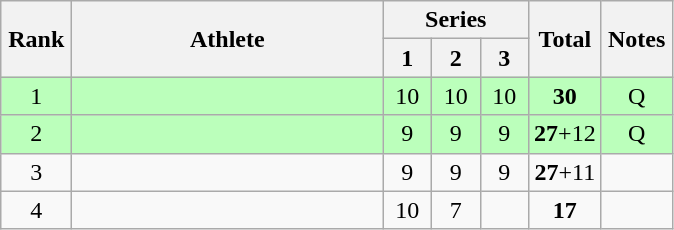<table class="wikitable" style="text-align:center">
<tr>
<th rowspan=2 width=40>Rank</th>
<th rowspan=2 width=200>Athlete</th>
<th colspan=3>Series</th>
<th rowspan=2 width=40>Total</th>
<th rowspan=2 width=40>Notes</th>
</tr>
<tr>
<th width=25>1</th>
<th width=25>2</th>
<th width=25>3</th>
</tr>
<tr bgcolor=bbffbb>
<td>1</td>
<td align=left></td>
<td>10</td>
<td>10</td>
<td>10</td>
<td><strong>30</strong></td>
<td>Q</td>
</tr>
<tr bgcolor=bbffbb>
<td>2</td>
<td align=left></td>
<td>9</td>
<td>9</td>
<td>9</td>
<td><strong>27</strong>+12</td>
<td>Q</td>
</tr>
<tr>
<td>3</td>
<td align=left></td>
<td>9</td>
<td>9</td>
<td>9</td>
<td><strong>27</strong>+11</td>
<td></td>
</tr>
<tr>
<td>4</td>
<td align=left></td>
<td>10</td>
<td>7</td>
<td></td>
<td><strong>17</strong></td>
<td></td>
</tr>
</table>
